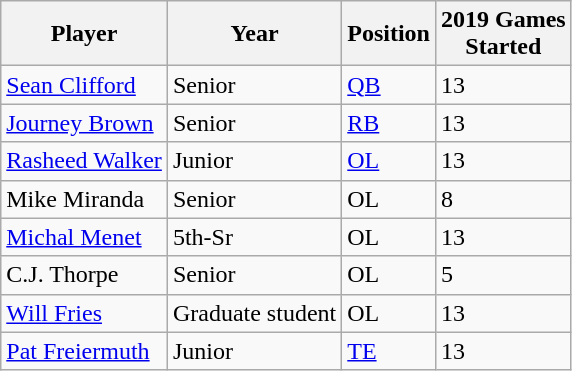<table class="wikitable">
<tr>
<th>Player</th>
<th>Year</th>
<th>Position</th>
<th>2019 Games<br>Started</th>
</tr>
<tr>
<td><a href='#'>Sean Clifford</a></td>
<td>Senior</td>
<td><a href='#'>QB</a></td>
<td>13</td>
</tr>
<tr>
<td><a href='#'>Journey Brown</a></td>
<td>Senior</td>
<td><a href='#'>RB</a></td>
<td>13</td>
</tr>
<tr>
<td><a href='#'>Rasheed Walker</a></td>
<td>Junior</td>
<td><a href='#'>OL</a></td>
<td>13</td>
</tr>
<tr>
<td>Mike Miranda</td>
<td>Senior</td>
<td>OL</td>
<td>8</td>
</tr>
<tr>
<td><a href='#'>Michal Menet</a></td>
<td>5th-Sr</td>
<td>OL</td>
<td>13</td>
</tr>
<tr>
<td>C.J. Thorpe</td>
<td>Senior</td>
<td>OL</td>
<td>5</td>
</tr>
<tr>
<td><a href='#'>Will Fries</a></td>
<td>Graduate student</td>
<td>OL</td>
<td>13</td>
</tr>
<tr>
<td><a href='#'>Pat Freiermuth</a></td>
<td>Junior</td>
<td><a href='#'>TE</a></td>
<td>13</td>
</tr>
</table>
